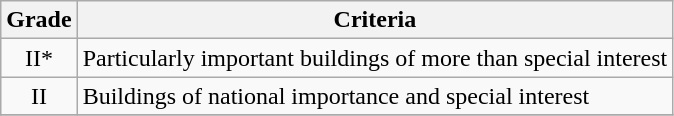<table class="wikitable" border="1">
<tr>
<th>Grade</th>
<th>Criteria</th>
</tr>
<tr>
<td align="center" >II*</td>
<td>Particularly important buildings of more than special interest</td>
</tr>
<tr>
<td align="center" >II</td>
<td>Buildings of national importance and special interest</td>
</tr>
<tr>
</tr>
</table>
